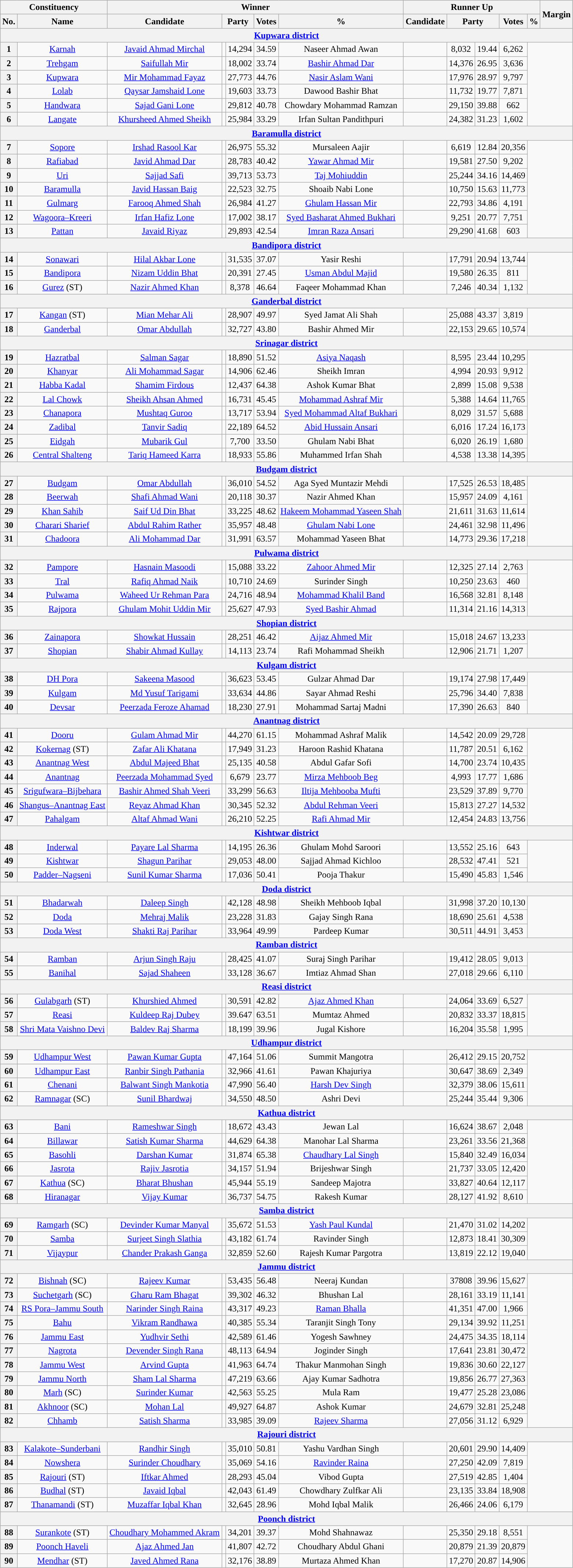<table class="wikitable sortable" style="text-align:center;">
<tr>
<th colspan="2">Constituency</th>
<th colspan="5">Winner</th>
<th colspan="5">Runner Up</th>
<th rowspan="2">Margin</th>
</tr>
<tr>
<th>No.</th>
<th>Name</th>
<th>Candidate</th>
<th colspan="2">Party</th>
<th>Votes</th>
<th>%</th>
<th>Candidate</th>
<th colspan="2">Party</th>
<th>Votes</th>
<th>%</th>
</tr>
<tr>
<th colspan="14"><a href='#'>Kupwara district</a></th>
</tr>
<tr>
<th>1</th>
<td><a href='#'>Karnah</a></td>
<td><a href='#'>Javaid Ahmad Mirchal</a></td>
<td></td>
<td>14,294</td>
<td>34.59</td>
<td>Naseer Ahmad Awan</td>
<td></td>
<td>8,032</td>
<td>19.44</td>
<td style="background:">6,262</td>
</tr>
<tr>
<th>2</th>
<td><a href='#'>Trehgam</a></td>
<td><a href='#'>Saifullah Mir</a></td>
<td></td>
<td>18,002</td>
<td>33.74</td>
<td><a href='#'>Bashir Ahmad Dar</a></td>
<td></td>
<td>14,376</td>
<td>26.95</td>
<td style="background:">3,636</td>
</tr>
<tr>
<th>3</th>
<td><a href='#'>Kupwara</a></td>
<td><a href='#'>Mir Mohammad Fayaz</a></td>
<td></td>
<td>27,773</td>
<td>44.76</td>
<td><a href='#'>Nasir Aslam Wani</a></td>
<td></td>
<td>17,976</td>
<td>28.97</td>
<td style="background:">9,797</td>
</tr>
<tr>
<th>4</th>
<td><a href='#'>Lolab</a></td>
<td><a href='#'>Qaysar Jamshaid Lone</a></td>
<td></td>
<td>19,603</td>
<td>33.73</td>
<td>Dawood Bashir Bhat</td>
<td></td>
<td>11,732</td>
<td>19.77</td>
<td style="background:">7,871</td>
</tr>
<tr>
<th>5</th>
<td><a href='#'>Handwara</a></td>
<td><a href='#'>Sajad Gani Lone</a></td>
<td></td>
<td>29,812</td>
<td>40.78</td>
<td>Chowdary Mohammad Ramzan</td>
<td></td>
<td>29,150</td>
<td>39.88</td>
<td style="background:">662</td>
</tr>
<tr>
<th>6</th>
<td><a href='#'>Langate</a></td>
<td><a href='#'>Khursheed Ahmed Sheikh</a></td>
<td></td>
<td>25,984</td>
<td>33.29</td>
<td>Irfan Sultan Pandithpuri</td>
<td></td>
<td>24,382</td>
<td>31.23</td>
<td style="background:">1,602</td>
</tr>
<tr>
<th colspan="14"><a href='#'>Baramulla district</a></th>
</tr>
<tr>
<th>7</th>
<td><a href='#'>Sopore</a></td>
<td><a href='#'>Irshad Rasool Kar</a></td>
<td></td>
<td>26,975</td>
<td>55.32</td>
<td>Mursaleen Aajir</td>
<td></td>
<td>6,619</td>
<td>12.84</td>
<td style="background:">20,356</td>
</tr>
<tr>
<th>8</th>
<td><a href='#'>Rafiabad</a></td>
<td><a href='#'>Javid Ahmad Dar</a></td>
<td></td>
<td>28,783</td>
<td>40.42</td>
<td><a href='#'>Yawar Ahmad Mir</a></td>
<td></td>
<td>19,581</td>
<td>27.50</td>
<td style="background:">9,202</td>
</tr>
<tr>
<th>9</th>
<td><a href='#'>Uri</a></td>
<td><a href='#'>Sajjad Safi</a></td>
<td></td>
<td>39,713</td>
<td>53.73</td>
<td><a href='#'>Taj Mohiuddin</a></td>
<td></td>
<td>25,244</td>
<td>34.16</td>
<td style="background:">14,469</td>
</tr>
<tr>
<th>10</th>
<td><a href='#'>Baramulla</a></td>
<td><a href='#'>Javid Hassan Baig</a></td>
<td></td>
<td>22,523</td>
<td>32.75</td>
<td>Shoaib Nabi Lone</td>
<td></td>
<td>10,750</td>
<td>15.63</td>
<td style="background:">11,773</td>
</tr>
<tr>
<th>11</th>
<td><a href='#'>Gulmarg</a></td>
<td><a href='#'>Farooq Ahmed Shah</a></td>
<td></td>
<td>26,984</td>
<td>41.27</td>
<td><a href='#'>Ghulam Hassan Mir</a></td>
<td></td>
<td>22,793</td>
<td>34.86</td>
<td style="background:">4,191</td>
</tr>
<tr>
<th>12</th>
<td><a href='#'>Wagoora–Kreeri</a></td>
<td><a href='#'>Irfan Hafiz Lone</a></td>
<td></td>
<td>17,002</td>
<td>38.17</td>
<td><a href='#'>Syed Basharat Ahmed Bukhari</a></td>
<td></td>
<td>9,251</td>
<td>20.77</td>
<td style="background:">7,751</td>
</tr>
<tr>
<th>13</th>
<td><a href='#'>Pattan</a></td>
<td><a href='#'>Javaid Riyaz</a></td>
<td></td>
<td>29,893</td>
<td>42.54</td>
<td><a href='#'>Imran Raza Ansari</a></td>
<td></td>
<td>29,290</td>
<td>41.68</td>
<td style="background:">603</td>
</tr>
<tr>
<th colspan="14"><a href='#'>Bandipora district</a></th>
</tr>
<tr>
<th>14</th>
<td><a href='#'>Sonawari</a></td>
<td><a href='#'>Hilal Akbar Lone</a></td>
<td></td>
<td>31,535</td>
<td>37.07</td>
<td>Yasir Reshi</td>
<td></td>
<td>17,791</td>
<td>20.94</td>
<td style="background:">13,744</td>
</tr>
<tr>
<th>15</th>
<td><a href='#'>Bandipora</a></td>
<td><a href='#'>Nizam Uddin Bhat</a></td>
<td></td>
<td>20,391</td>
<td>27.45</td>
<td><a href='#'>Usman Abdul Majid</a></td>
<td></td>
<td>19,580</td>
<td>26.35</td>
<td style="background:">811</td>
</tr>
<tr>
<th>16</th>
<td><a href='#'>Gurez</a> (ST)</td>
<td><a href='#'>Nazir Ahmed Khan</a></td>
<td></td>
<td>8,378</td>
<td>46.64</td>
<td>Faqeer Mohammad Khan</td>
<td></td>
<td>7,246</td>
<td>40.34</td>
<td style="background:">1,132</td>
</tr>
<tr>
<th colspan="14"><a href='#'>Ganderbal district</a></th>
</tr>
<tr>
<th>17</th>
<td><a href='#'>Kangan</a> (ST)</td>
<td><a href='#'>Mian Mehar Ali</a></td>
<td></td>
<td>28,907</td>
<td>49.97</td>
<td>Syed Jamat Ali Shah</td>
<td></td>
<td>25,088</td>
<td>43.37</td>
<td style="background:">3,819</td>
</tr>
<tr>
<th>18</th>
<td><a href='#'>Ganderbal</a></td>
<td><a href='#'>Omar Abdullah</a></td>
<td></td>
<td>32,727</td>
<td>43.80</td>
<td>Bashir Ahmed Mir</td>
<td></td>
<td>22,153</td>
<td>29.65</td>
<td style="background:">10,574</td>
</tr>
<tr>
<th colspan="14"><a href='#'>Srinagar district</a></th>
</tr>
<tr>
<th>19</th>
<td><a href='#'>Hazratbal</a></td>
<td><a href='#'>Salman Sagar</a></td>
<td></td>
<td>18,890</td>
<td>51.52</td>
<td><a href='#'>Asiya Naqash</a></td>
<td></td>
<td>8,595</td>
<td>23.44</td>
<td style="background:">10,295</td>
</tr>
<tr>
<th>20</th>
<td><a href='#'>Khanyar</a></td>
<td><a href='#'>Ali Mohammad Sagar</a></td>
<td></td>
<td>14,906</td>
<td>62.46</td>
<td>Sheikh Imran</td>
<td></td>
<td>4,994</td>
<td>20.93</td>
<td style="background:">9,912</td>
</tr>
<tr>
<th>21</th>
<td><a href='#'>Habba Kadal</a></td>
<td><a href='#'>Shamim Firdous</a></td>
<td></td>
<td>12,437</td>
<td>64.38</td>
<td>Ashok Kumar Bhat</td>
<td></td>
<td>2,899</td>
<td>15.08</td>
<td style="background:">9,538</td>
</tr>
<tr>
<th>22</th>
<td><a href='#'>Lal Chowk</a></td>
<td><a href='#'>Sheikh Ahsan Ahmed</a></td>
<td></td>
<td>16,731</td>
<td>45.45</td>
<td><a href='#'>Mohammad Ashraf Mir</a></td>
<td></td>
<td>5,388</td>
<td>14.64</td>
<td style="background:">11,765</td>
</tr>
<tr>
<th>23</th>
<td><a href='#'>Chanapora</a></td>
<td><a href='#'>Mushtaq Guroo</a></td>
<td></td>
<td>13,717</td>
<td>53.94</td>
<td><a href='#'>Syed Mohammad Altaf Bukhari</a></td>
<td></td>
<td>8,029</td>
<td>31.57</td>
<td style="background:">5,688</td>
</tr>
<tr>
<th>24</th>
<td><a href='#'>Zadibal</a></td>
<td><a href='#'>Tanvir Sadiq</a></td>
<td></td>
<td>22,189</td>
<td>64.52</td>
<td><a href='#'>Abid Hussain Ansari</a></td>
<td></td>
<td>6,016</td>
<td>17.24</td>
<td style="background:">16,173</td>
</tr>
<tr>
<th>25</th>
<td><a href='#'>Eidgah</a></td>
<td><a href='#'>Mubarik Gul</a></td>
<td></td>
<td>7,700</td>
<td>33.50</td>
<td>Ghulam Nabi Bhat</td>
<td></td>
<td>6,020</td>
<td>26.19</td>
<td style="background:">1,680</td>
</tr>
<tr>
<th>26</th>
<td><a href='#'>Central Shalteng</a></td>
<td><a href='#'>Tariq Hameed Karra</a></td>
<td></td>
<td>18,933</td>
<td>55.86</td>
<td>Muhammed Irfan Shah</td>
<td></td>
<td>4,538</td>
<td>13.38</td>
<td style="background:">14,395</td>
</tr>
<tr>
<th colspan="14"><a href='#'>Budgam district</a></th>
</tr>
<tr>
<th>27</th>
<td><a href='#'>Budgam</a></td>
<td><a href='#'>Omar Abdullah</a></td>
<td></td>
<td>36,010</td>
<td>54.52</td>
<td>Aga Syed Muntazir Mehdi</td>
<td></td>
<td>17,525</td>
<td>26.53</td>
<td style="background:">18,485</td>
</tr>
<tr>
<th>28</th>
<td><a href='#'>Beerwah</a></td>
<td><a href='#'>Shafi Ahmad Wani</a></td>
<td></td>
<td>20,118</td>
<td>30.37</td>
<td>Nazir Ahmed Khan</td>
<td></td>
<td>15,957</td>
<td>24.09</td>
<td style="background:">4,161</td>
</tr>
<tr>
<th>29</th>
<td><a href='#'>Khan Sahib</a></td>
<td><a href='#'>Saif Ud Din Bhat</a></td>
<td></td>
<td>33,225</td>
<td>48.62</td>
<td><a href='#'>Hakeem Mohammad Yaseen Shah</a></td>
<td></td>
<td>21,611</td>
<td>31.63</td>
<td style="background:">11,614</td>
</tr>
<tr>
<th>30</th>
<td><a href='#'>Charari Sharief</a></td>
<td><a href='#'>Abdul Rahim Rather</a></td>
<td></td>
<td>35,957</td>
<td>48.48</td>
<td><a href='#'>Ghulam Nabi Lone</a></td>
<td></td>
<td>24,461</td>
<td>32.98</td>
<td style="background:">11,496</td>
</tr>
<tr>
<th>31</th>
<td><a href='#'>Chadoora</a></td>
<td><a href='#'>Ali Mohammad Dar</a></td>
<td></td>
<td>31,991</td>
<td>63.57</td>
<td>Mohammad Yaseen Bhat</td>
<td></td>
<td>14,773</td>
<td>29.36</td>
<td style="background:">17,218</td>
</tr>
<tr>
<th colspan="14"><a href='#'>Pulwama district</a></th>
</tr>
<tr>
<th>32</th>
<td><a href='#'>Pampore</a></td>
<td><a href='#'>Hasnain Masoodi</a></td>
<td></td>
<td>15,088</td>
<td>33.22</td>
<td><a href='#'>Zahoor Ahmed Mir</a></td>
<td></td>
<td>12,325</td>
<td>27.14</td>
<td style="background:">2,763</td>
</tr>
<tr>
<th>33</th>
<td><a href='#'>Tral</a></td>
<td><a href='#'>Rafiq Ahmad Naik</a></td>
<td></td>
<td>10,710</td>
<td>24.69</td>
<td>Surinder Singh</td>
<td></td>
<td>10,250</td>
<td>23.63</td>
<td style="background:">460</td>
</tr>
<tr>
<th>34</th>
<td><a href='#'>Pulwama</a></td>
<td><a href='#'>Waheed Ur Rehman Para</a></td>
<td></td>
<td>24,716</td>
<td>48.94</td>
<td><a href='#'>Mohammad Khalil Band</a></td>
<td></td>
<td>16,568</td>
<td>32.81</td>
<td style="background:">8,148</td>
</tr>
<tr>
<th>35</th>
<td><a href='#'>Rajpora</a></td>
<td><a href='#'>Ghulam Mohit Uddin Mir</a></td>
<td></td>
<td>25,627</td>
<td>47.93</td>
<td><a href='#'>Syed Bashir Ahmad</a></td>
<td></td>
<td>11,314</td>
<td>21.16</td>
<td style="background:">14,313</td>
</tr>
<tr>
<th colspan="14"><a href='#'>Shopian district</a></th>
</tr>
<tr>
<th>36</th>
<td><a href='#'>Zainapora</a></td>
<td><a href='#'>Showkat Hussain</a></td>
<td></td>
<td>28,251</td>
<td>46.42</td>
<td><a href='#'>Aijaz Ahmed Mir</a></td>
<td></td>
<td>15,018</td>
<td>24.67</td>
<td style="background:">13,233</td>
</tr>
<tr>
<th>37</th>
<td><a href='#'>Shopian</a></td>
<td><a href='#'>Shabir Ahmad Kullay</a></td>
<td></td>
<td>14,113</td>
<td>23.74</td>
<td>Rafi Mohammad Sheikh</td>
<td></td>
<td>12,906</td>
<td>21.71</td>
<td style="background:">1,207</td>
</tr>
<tr>
<th colspan="14"><a href='#'>Kulgam district</a></th>
</tr>
<tr>
<th>38</th>
<td><a href='#'>DH Pora</a></td>
<td><a href='#'>Sakeena Masood</a></td>
<td></td>
<td>36,623</td>
<td>53.45</td>
<td>Gulzar Ahmad Dar</td>
<td></td>
<td>19,174</td>
<td>27.98</td>
<td style="background:">17,449</td>
</tr>
<tr>
<th>39</th>
<td><a href='#'>Kulgam</a></td>
<td><a href='#'>Md Yusuf Tarigami</a></td>
<td></td>
<td>33,634</td>
<td>44.86</td>
<td>Sayar Ahmad Reshi</td>
<td></td>
<td>25,796</td>
<td>34.40</td>
<td style="background:">7,838</td>
</tr>
<tr>
<th>40</th>
<td><a href='#'>Devsar</a></td>
<td><a href='#'>Peerzada Feroze Ahamad</a></td>
<td></td>
<td>18,230</td>
<td>27.91</td>
<td>Mohammad Sartaj Madni</td>
<td></td>
<td>17,390</td>
<td>26.63</td>
<td style="background:">840</td>
</tr>
<tr>
<th colspan="14"><a href='#'>Anantnag district</a></th>
</tr>
<tr>
<th>41</th>
<td><a href='#'>Dooru</a></td>
<td><a href='#'>Gulam Ahmad Mir</a></td>
<td></td>
<td>44,270</td>
<td>61.15</td>
<td>Mohammad Ashraf Malik</td>
<td></td>
<td>14,542</td>
<td>20.09</td>
<td style="background:">29,728</td>
</tr>
<tr>
<th>42</th>
<td><a href='#'>Kokernag</a> (ST)</td>
<td><a href='#'>Zafar Ali Khatana</a></td>
<td></td>
<td>17,949</td>
<td>31.23</td>
<td>Haroon Rashid Khatana</td>
<td></td>
<td>11,787</td>
<td>20.51</td>
<td style="background:">6,162</td>
</tr>
<tr>
<th>43</th>
<td><a href='#'>Anantnag West</a></td>
<td><a href='#'>Abdul Majeed Bhat</a></td>
<td></td>
<td>25,135</td>
<td>40.58</td>
<td>Abdul Gafar Sofi</td>
<td></td>
<td>14,700</td>
<td>23.74</td>
<td style="background:">10,435</td>
</tr>
<tr>
<th>44</th>
<td><a href='#'>Anantnag</a></td>
<td><a href='#'>Peerzada Mohammad Syed</a></td>
<td></td>
<td>6,679</td>
<td>23.77</td>
<td><a href='#'>Mirza Mehboob Beg</a></td>
<td></td>
<td>4,993</td>
<td>17.77</td>
<td style="background:">1,686</td>
</tr>
<tr>
<th>45</th>
<td><a href='#'>Srigufwara–Bijbehara</a></td>
<td><a href='#'>Bashir Ahmed Shah Veeri</a></td>
<td></td>
<td>33,299</td>
<td>56.63</td>
<td><a href='#'>Iltija Mehbooba Mufti</a></td>
<td></td>
<td>23,529</td>
<td>37.89</td>
<td style="background:">9,770</td>
</tr>
<tr>
<th>46</th>
<td><a href='#'>Shangus–Anantnag East</a></td>
<td><a href='#'>Reyaz Ahmad Khan</a></td>
<td></td>
<td>30,345</td>
<td>52.32</td>
<td><a href='#'>Abdul Rehman Veeri</a></td>
<td></td>
<td>15,813</td>
<td>27.27</td>
<td style="background:">14,532</td>
</tr>
<tr>
<th>47</th>
<td><a href='#'>Pahalgam</a></td>
<td><a href='#'>Altaf Ahmad Wani</a></td>
<td></td>
<td>26,210</td>
<td>52.25</td>
<td><a href='#'>Rafi Ahmad Mir</a></td>
<td></td>
<td>12,454</td>
<td>24.83</td>
<td style="background:">13,756</td>
</tr>
<tr>
<th colspan="14"><a href='#'>Kishtwar district</a></th>
</tr>
<tr>
<th>48</th>
<td><a href='#'>Inderwal</a></td>
<td><a href='#'>Payare Lal Sharma</a></td>
<td></td>
<td>14,195</td>
<td>26.36</td>
<td>Ghulam Mohd Saroori</td>
<td></td>
<td>13,552</td>
<td>25.16</td>
<td style="background:">643</td>
</tr>
<tr>
<th>49</th>
<td><a href='#'>Kishtwar</a></td>
<td><a href='#'>Shagun Parihar</a></td>
<td></td>
<td>29,053</td>
<td>48.00</td>
<td>Sajjad Ahmad Kichloo</td>
<td></td>
<td>28,532</td>
<td>47.41</td>
<td style="background:">521</td>
</tr>
<tr>
<th>50</th>
<td><a href='#'>Padder–Nagseni</a></td>
<td><a href='#'>Sunil Kumar Sharma</a></td>
<td></td>
<td>17,036</td>
<td>50.41</td>
<td>Pooja Thakur</td>
<td></td>
<td>15,490</td>
<td>45.83</td>
<td style="background:">1,546</td>
</tr>
<tr>
<th colspan="14"><a href='#'>Doda district</a></th>
</tr>
<tr>
<th>51</th>
<td><a href='#'>Bhadarwah</a></td>
<td><a href='#'>Daleep Singh</a></td>
<td></td>
<td>42,128</td>
<td>48.98</td>
<td>Sheikh Mehboob Iqbal</td>
<td></td>
<td>31,998</td>
<td>37.20</td>
<td style="background:">10,130</td>
</tr>
<tr>
<th>52</th>
<td><a href='#'>Doda</a></td>
<td><a href='#'>Mehraj Malik</a></td>
<td></td>
<td>23,228</td>
<td>31.83</td>
<td>Gajay Singh Rana</td>
<td></td>
<td>18,690</td>
<td>25.61</td>
<td style="background:">4,538</td>
</tr>
<tr>
<th>53</th>
<td><a href='#'>Doda West</a></td>
<td><a href='#'>Shakti Raj Parihar</a></td>
<td></td>
<td>33,964</td>
<td>49.99</td>
<td>Pardeep Kumar</td>
<td></td>
<td>30,511</td>
<td>44.91</td>
<td style="background:">3,453</td>
</tr>
<tr>
<th colspan="14"><a href='#'>Ramban district</a></th>
</tr>
<tr>
<th>54</th>
<td><a href='#'>Ramban</a></td>
<td><a href='#'>Arjun Singh Raju</a></td>
<td></td>
<td>28,425</td>
<td>41.07</td>
<td>Suraj Singh Parihar</td>
<td></td>
<td>19,412</td>
<td>28.05</td>
<td style="background:">9,013</td>
</tr>
<tr>
<th>55</th>
<td><a href='#'>Banihal</a></td>
<td><a href='#'>Sajad Shaheen</a></td>
<td></td>
<td>33,128</td>
<td>36.67</td>
<td>Imtiaz Ahmad Shan</td>
<td></td>
<td>27,018</td>
<td>29.66</td>
<td style="background:">6,110</td>
</tr>
<tr>
<th colspan="14"><a href='#'>Reasi district</a></th>
</tr>
<tr>
<th>56</th>
<td><a href='#'>Gulabgarh</a> (ST)</td>
<td><a href='#'>Khurshied Ahmed</a></td>
<td></td>
<td>30,591</td>
<td>42.82</td>
<td><a href='#'>Ajaz Ahmed Khan</a></td>
<td></td>
<td>24,064</td>
<td>33.69</td>
<td style="background:">6,527</td>
</tr>
<tr>
<th>57</th>
<td><a href='#'>Reasi</a></td>
<td><a href='#'>Kuldeep Raj Dubey</a></td>
<td></td>
<td>39.647</td>
<td>63.51</td>
<td>Mumtaz Ahmed</td>
<td></td>
<td>20,832</td>
<td>33.37</td>
<td style="background:">18,815</td>
</tr>
<tr>
<th>58</th>
<td><a href='#'>Shri Mata Vaishno Devi</a></td>
<td><a href='#'>Baldev Raj Sharma</a></td>
<td></td>
<td>18,199</td>
<td>39.96</td>
<td>Jugal Kishore</td>
<td></td>
<td>16,204</td>
<td>35.58</td>
<td style="background:">1,995</td>
</tr>
<tr>
<th colspan="14"><a href='#'>Udhampur district</a></th>
</tr>
<tr>
<th>59</th>
<td><a href='#'>Udhampur West</a></td>
<td><a href='#'>Pawan Kumar Gupta</a></td>
<td></td>
<td>47,164</td>
<td>51.06</td>
<td>Summit Mangotra</td>
<td></td>
<td>26,412</td>
<td>29.15</td>
<td style="background:">20,752</td>
</tr>
<tr>
<th>60</th>
<td><a href='#'>Udhampur East</a></td>
<td><a href='#'>Ranbir Singh Pathania</a></td>
<td></td>
<td>32,966</td>
<td>41.61</td>
<td>Pawan Khajuriya</td>
<td></td>
<td>30,647</td>
<td>38.69</td>
<td style="background:">2,349</td>
</tr>
<tr>
<th>61</th>
<td><a href='#'>Chenani</a></td>
<td><a href='#'>Balwant Singh Mankotia</a></td>
<td></td>
<td>47,990</td>
<td>56.40</td>
<td><a href='#'>Harsh Dev Singh</a></td>
<td></td>
<td>32,379</td>
<td>38.06</td>
<td style="background:">15,611</td>
</tr>
<tr>
<th>62</th>
<td><a href='#'>Ramnagar</a> (SC)</td>
<td><a href='#'>Sunil Bhardwaj</a></td>
<td></td>
<td>34,550</td>
<td>48.50</td>
<td>Ashri Devi</td>
<td></td>
<td>25,244</td>
<td>35.44</td>
<td style="background:">9,306</td>
</tr>
<tr>
<th colspan="14"><a href='#'>Kathua district</a></th>
</tr>
<tr>
<th>63</th>
<td><a href='#'>Bani</a></td>
<td><a href='#'>Rameshwar Singh</a></td>
<td></td>
<td>18,672</td>
<td>43.43</td>
<td>Jewan Lal</td>
<td></td>
<td>16,624</td>
<td>38.67</td>
<td style="background:">2,048</td>
</tr>
<tr>
<th>64</th>
<td><a href='#'>Billawar</a></td>
<td><a href='#'>Satish Kumar Sharma</a></td>
<td></td>
<td>44,629</td>
<td>64.38</td>
<td>Manohar Lal Sharma</td>
<td></td>
<td>23,261</td>
<td>33.56</td>
<td style="background:">21,368</td>
</tr>
<tr>
<th>65</th>
<td><a href='#'>Basohli</a></td>
<td><a href='#'>Darshan Kumar</a></td>
<td></td>
<td>31,874</td>
<td>65.38</td>
<td><a href='#'>Chaudhary Lal Singh</a></td>
<td></td>
<td>15,840</td>
<td>32.49</td>
<td style="background:">16,034</td>
</tr>
<tr>
<th>66</th>
<td><a href='#'>Jasrota</a></td>
<td><a href='#'>Rajiv Jasrotia</a></td>
<td></td>
<td>34,157</td>
<td>51.94</td>
<td>Brijeshwar Singh</td>
<td></td>
<td>21,737</td>
<td>33.05</td>
<td style="background:">12,420</td>
</tr>
<tr>
<th>67</th>
<td><a href='#'>Kathua</a> (SC)</td>
<td><a href='#'>Bharat Bhushan</a></td>
<td></td>
<td>45,944</td>
<td>55.19</td>
<td>Sandeep Majotra</td>
<td></td>
<td>33,827</td>
<td>40.64</td>
<td style="background:">12,117</td>
</tr>
<tr>
<th>68</th>
<td><a href='#'>Hiranagar</a></td>
<td><a href='#'>Vijay Kumar</a></td>
<td></td>
<td>36,737</td>
<td>54.75</td>
<td>Rakesh Kumar</td>
<td></td>
<td>28,127</td>
<td>41.92</td>
<td style="background:">8,610</td>
</tr>
<tr>
<th colspan="14"><a href='#'>Samba district</a></th>
</tr>
<tr>
<th>69</th>
<td><a href='#'>Ramgarh</a> (SC)</td>
<td><a href='#'>Devinder Kumar Manyal</a></td>
<td></td>
<td>35,672</td>
<td>51.53</td>
<td><a href='#'>Yash Paul Kundal</a></td>
<td></td>
<td>21,470</td>
<td>31.02</td>
<td style="background:">14,202</td>
</tr>
<tr>
<th>70</th>
<td><a href='#'>Samba</a></td>
<td><a href='#'>Surjeet Singh Slathia</a></td>
<td></td>
<td>43,182</td>
<td>61.74</td>
<td>Ravinder Singh</td>
<td></td>
<td>12,873</td>
<td>18.41</td>
<td style="background:">30,309</td>
</tr>
<tr>
<th>71</th>
<td><a href='#'>Vijaypur</a></td>
<td><a href='#'>Chander Prakash Ganga</a></td>
<td></td>
<td>32,859</td>
<td>52.60</td>
<td>Rajesh Kumar Pargotra</td>
<td></td>
<td>13,819</td>
<td>22.12</td>
<td style="background:">19,040</td>
</tr>
<tr>
<th colspan="14"><a href='#'>Jammu district</a></th>
</tr>
<tr>
<th>72</th>
<td><a href='#'>Bishnah</a> (SC)</td>
<td><a href='#'>Rajeev Kumar</a></td>
<td></td>
<td>53,435</td>
<td>56.48</td>
<td>Neeraj Kundan</td>
<td></td>
<td>37808</td>
<td>39.96</td>
<td style="background:">15,627</td>
</tr>
<tr>
<th>73</th>
<td><a href='#'>Suchetgarh</a> (SC)</td>
<td><a href='#'>Gharu Ram Bhagat</a></td>
<td></td>
<td>39,302</td>
<td>46.32</td>
<td>Bhushan Lal</td>
<td></td>
<td>28,161</td>
<td>33.19</td>
<td style="background:">11,141</td>
</tr>
<tr>
<th>74</th>
<td><a href='#'>RS Pora–Jammu South</a></td>
<td><a href='#'>Narinder Singh Raina</a></td>
<td></td>
<td>43,317</td>
<td>49.23</td>
<td><a href='#'>Raman Bhalla</a></td>
<td></td>
<td>41,351</td>
<td>47.00</td>
<td style="background:">1,966</td>
</tr>
<tr>
<th>75</th>
<td><a href='#'>Bahu</a></td>
<td><a href='#'>Vikram Randhawa</a></td>
<td></td>
<td>40,385</td>
<td>55.34</td>
<td>Taranjit Singh Tony</td>
<td></td>
<td>29,134</td>
<td>39.92</td>
<td style="background:">11,251</td>
</tr>
<tr>
<th>76</th>
<td><a href='#'>Jammu East</a></td>
<td><a href='#'>Yudhvir Sethi</a></td>
<td></td>
<td>42,589</td>
<td>61.46</td>
<td>Yogesh Sawhney</td>
<td></td>
<td>24,475</td>
<td>34.35</td>
<td style="background:">18,114</td>
</tr>
<tr>
<th>77</th>
<td><a href='#'>Nagrota</a></td>
<td><a href='#'>Devender Singh Rana</a></td>
<td></td>
<td>48,113</td>
<td>64.94</td>
<td>Joginder Singh</td>
<td></td>
<td>17,641</td>
<td>23.81</td>
<td style="background:">30,472</td>
</tr>
<tr>
<th>78</th>
<td><a href='#'>Jammu West</a></td>
<td><a href='#'>Arvind Gupta</a></td>
<td></td>
<td>41,963</td>
<td>64.74</td>
<td>Thakur Manmohan Singh</td>
<td></td>
<td>19,836</td>
<td>30.60</td>
<td style="background:">22,127</td>
</tr>
<tr>
<th>79</th>
<td><a href='#'>Jammu North</a></td>
<td><a href='#'>Sham Lal Sharma</a></td>
<td></td>
<td>47,219</td>
<td>63.66</td>
<td>Ajay Kumar Sadhotra</td>
<td></td>
<td>19,856</td>
<td>26.77</td>
<td style="background:">27,363</td>
</tr>
<tr>
<th>80</th>
<td><a href='#'>Marh</a> (SC)</td>
<td><a href='#'>Surinder Kumar</a></td>
<td></td>
<td>42,563</td>
<td>55.25</td>
<td>Mula Ram</td>
<td></td>
<td>19,477</td>
<td>25.28</td>
<td style="background:">23,086</td>
</tr>
<tr>
<th>81</th>
<td><a href='#'>Akhnoor</a> (SC)</td>
<td><a href='#'>Mohan Lal</a></td>
<td></td>
<td>49,927</td>
<td>64.87</td>
<td>Ashok Kumar</td>
<td></td>
<td>24,679</td>
<td>32.81</td>
<td style="background:">25,248</td>
</tr>
<tr>
<th>82</th>
<td><a href='#'>Chhamb</a></td>
<td><a href='#'>Satish Sharma</a></td>
<td></td>
<td>33,985</td>
<td>39.09</td>
<td><a href='#'>Rajeev Sharma</a></td>
<td></td>
<td>27,056</td>
<td>31.12</td>
<td style="background:">6,929</td>
</tr>
<tr>
<th colspan="14"><a href='#'>Rajouri district</a></th>
</tr>
<tr>
<th>83</th>
<td><a href='#'>Kalakote–Sunderbani</a></td>
<td><a href='#'>Randhir Singh</a></td>
<td></td>
<td>35,010</td>
<td>50.81</td>
<td>Yashu Vardhan Singh</td>
<td></td>
<td>20,601</td>
<td>29.90</td>
<td style="background:">14,409</td>
</tr>
<tr>
<th>84</th>
<td><a href='#'>Nowshera</a></td>
<td><a href='#'>Surinder Choudhary</a></td>
<td></td>
<td>35,069</td>
<td>54.16</td>
<td><a href='#'>Ravinder Raina</a></td>
<td></td>
<td>27,250</td>
<td>42.09</td>
<td style="background:">7,819</td>
</tr>
<tr>
<th>85</th>
<td><a href='#'>Rajouri</a> (ST)</td>
<td><a href='#'>Iftkar Ahmed</a></td>
<td></td>
<td>28,293</td>
<td>45.04</td>
<td>Vibod Gupta</td>
<td></td>
<td>27,519</td>
<td>42.85</td>
<td style="background:">1,404</td>
</tr>
<tr>
<th>86</th>
<td><a href='#'>Budhal</a> (ST)</td>
<td><a href='#'>Javaid Iqbal</a></td>
<td></td>
<td>42,043</td>
<td>61.49</td>
<td>Chowdhary Zulfkar Ali</td>
<td></td>
<td>23,135</td>
<td>33.84</td>
<td style="background:">18,908</td>
</tr>
<tr>
<th>87</th>
<td><a href='#'>Thanamandi</a> (ST)</td>
<td><a href='#'>Muzaffar Iqbal Khan</a></td>
<td></td>
<td>32,645</td>
<td>28.96</td>
<td>Mohd Iqbal Malik</td>
<td></td>
<td>26,466</td>
<td>24.06</td>
<td style="background:">6,179</td>
</tr>
<tr>
<th colspan="14"><a href='#'>Poonch district</a></th>
</tr>
<tr>
<th>88</th>
<td><a href='#'>Surankote</a> (ST)</td>
<td><a href='#'>Choudhary Mohammed Akram</a></td>
<td></td>
<td>34,201</td>
<td>39.37</td>
<td>Mohd Shahnawaz</td>
<td></td>
<td>25,350</td>
<td>29.18</td>
<td style="background:">8,551</td>
</tr>
<tr>
<th>89</th>
<td><a href='#'>Poonch Haveli</a></td>
<td><a href='#'>Ajaz Ahmed Jan</a></td>
<td></td>
<td>41,807</td>
<td>42.72</td>
<td>Choudhary Abdul Ghani</td>
<td></td>
<td>20,879</td>
<td>21.39</td>
<td style="background:">20,879</td>
</tr>
<tr>
<th>90</th>
<td><a href='#'>Mendhar</a> (ST)</td>
<td><a href='#'>Javed Ahmed Rana</a></td>
<td></td>
<td>32,176</td>
<td>38.89</td>
<td>Murtaza Ahmed Khan</td>
<td></td>
<td>17,270</td>
<td>20.87</td>
<td style="background:">14,906</td>
</tr>
</table>
